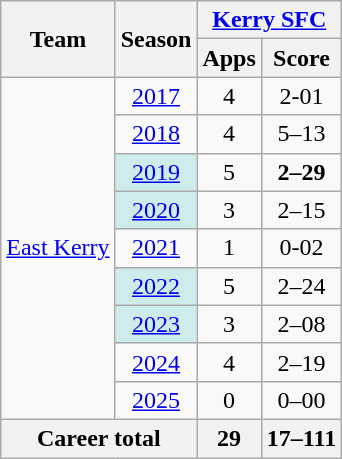<table class="wikitable" style="text-align:center">
<tr>
<th rowspan="2">Team</th>
<th rowspan="2">Season</th>
<th colspan="2"><a href='#'>Kerry SFC</a></th>
</tr>
<tr>
<th>Apps</th>
<th>Score</th>
</tr>
<tr>
<td rowspan="9"><a href='#'>East Kerry</a></td>
<td><a href='#'>2017</a></td>
<td>4</td>
<td>2-01</td>
</tr>
<tr>
<td><a href='#'>2018</a></td>
<td>4</td>
<td>5–13</td>
</tr>
<tr>
<td style="background:#cfecec;"><a href='#'>2019</a></td>
<td>5</td>
<td><strong>2–29</strong></td>
</tr>
<tr>
<td style="background:#cfecec;"><a href='#'>2020</a></td>
<td>3</td>
<td>2–15</td>
</tr>
<tr>
<td><a href='#'>2021</a></td>
<td>1</td>
<td>0-02</td>
</tr>
<tr>
<td style="background:#cfecec;"><a href='#'>2022</a></td>
<td>5</td>
<td>2–24</td>
</tr>
<tr>
<td style="background:#cfecec;"><a href='#'>2023</a></td>
<td>3</td>
<td>2–08</td>
</tr>
<tr>
<td><a href='#'>2024</a></td>
<td>4</td>
<td>2–19</td>
</tr>
<tr>
<td><a href='#'>2025</a></td>
<td>0</td>
<td>0–00</td>
</tr>
<tr>
<th colspan="2">Career total</th>
<th>29</th>
<th>17–111</th>
</tr>
</table>
